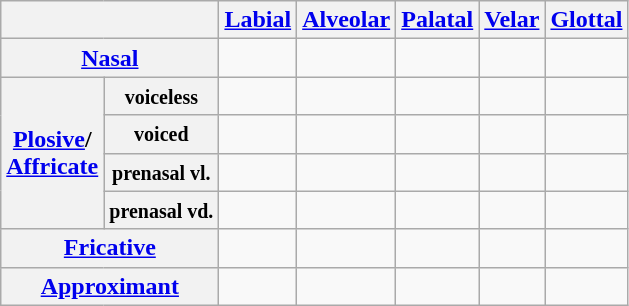<table class="wikitable" style="text-align:center">
<tr>
<th colspan="2"></th>
<th><a href='#'>Labial</a></th>
<th><a href='#'>Alveolar</a></th>
<th><a href='#'>Palatal</a></th>
<th><a href='#'>Velar</a></th>
<th><a href='#'>Glottal</a></th>
</tr>
<tr align="center">
<th colspan="2"><a href='#'>Nasal</a></th>
<td></td>
<td></td>
<td></td>
<td></td>
<td></td>
</tr>
<tr align="center">
<th rowspan="4"><a href='#'>Plosive</a>/<br><a href='#'>Affricate</a></th>
<th><small>voiceless</small></th>
<td></td>
<td></td>
<td></td>
<td></td>
<td></td>
</tr>
<tr align="center">
<th><small>voiced</small></th>
<td></td>
<td></td>
<td></td>
<td></td>
<td></td>
</tr>
<tr>
<th><small>prenasal vl.</small></th>
<td></td>
<td></td>
<td></td>
<td></td>
<td></td>
</tr>
<tr>
<th><small>prenasal vd.</small></th>
<td></td>
<td></td>
<td></td>
<td></td>
<td></td>
</tr>
<tr align="center">
<th colspan="2"><a href='#'>Fricative</a></th>
<td></td>
<td></td>
<td></td>
<td></td>
<td></td>
</tr>
<tr align="center">
<th colspan="2"><a href='#'>Approximant</a></th>
<td></td>
<td></td>
<td></td>
<td></td>
<td></td>
</tr>
</table>
